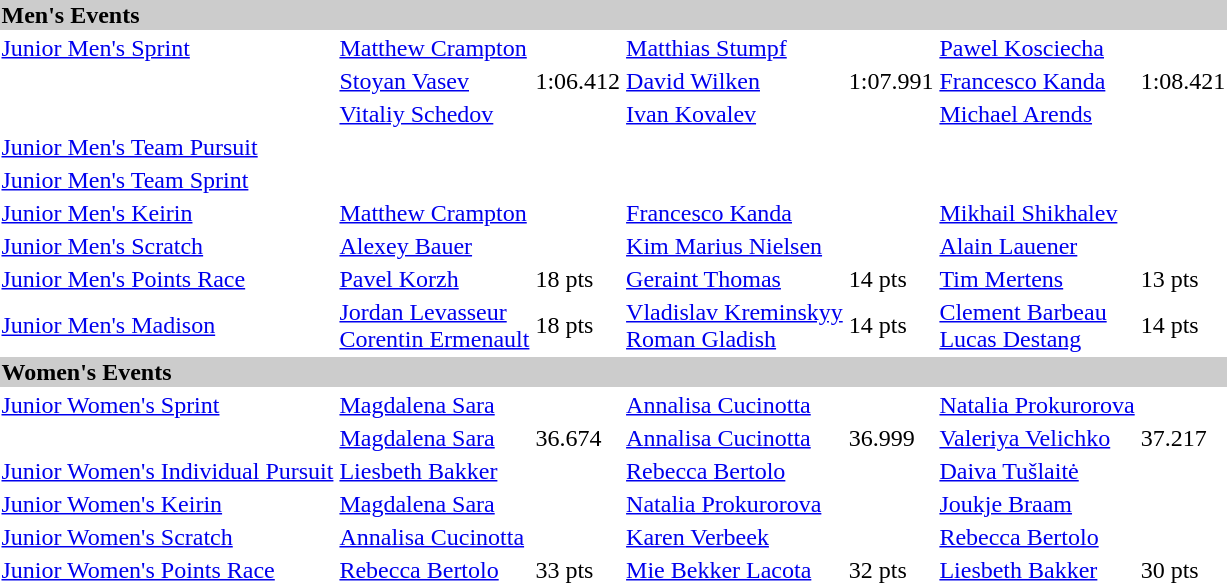<table>
<tr bgcolor="#cccccc">
<td colspan=7><strong>Men's Events</strong></td>
</tr>
<tr>
<td><a href='#'>Junior Men's Sprint</a></td>
<td><a href='#'>Matthew Crampton</a><br><small></small></td>
<td></td>
<td><a href='#'>Matthias Stumpf</a><br><small></small></td>
<td></td>
<td><a href='#'>Pawel Kosciecha</a><br><small></small></td>
<td></td>
</tr>
<tr>
<td></td>
<td><a href='#'>Stoyan Vasev</a><br><small></small></td>
<td>1:06.412</td>
<td><a href='#'>David Wilken</a><br><small></small></td>
<td>1:07.991</td>
<td><a href='#'>Francesco Kanda</a><br><small></small></td>
<td>1:08.421</td>
</tr>
<tr>
<td></td>
<td><a href='#'>Vitaliy Schedov</a><br><small></small></td>
<td></td>
<td><a href='#'>Ivan Kovalev</a><br><small></small></td>
<td></td>
<td><a href='#'>Michael Arends</a><br><small></small></td>
<td></td>
</tr>
<tr>
<td><a href='#'>Junior Men's Team Pursuit</a></td>
<td><small></small></td>
<td></td>
<td><small></small></td>
<td></td>
<td><small></small></td>
<td></td>
</tr>
<tr>
<td><a href='#'>Junior Men's Team Sprint</a></td>
<td><small></small></td>
<td></td>
<td><small></small></td>
<td></td>
<td><small></small></td>
<td></td>
</tr>
<tr>
<td><a href='#'>Junior Men's Keirin</a></td>
<td><a href='#'>Matthew Crampton</a><br><small></small></td>
<td></td>
<td><a href='#'>Francesco Kanda</a><br><small></small></td>
<td></td>
<td><a href='#'>Mikhail Shikhalev</a><br><small></small></td>
<td></td>
</tr>
<tr>
<td><a href='#'>Junior Men's Scratch</a></td>
<td><a href='#'>Alexey Bauer</a><br><small></small></td>
<td></td>
<td><a href='#'>Kim Marius Nielsen</a><br><small></small></td>
<td></td>
<td><a href='#'>Alain Lauener</a><br><small></small></td>
<td></td>
</tr>
<tr>
<td><a href='#'>Junior Men's Points Race</a></td>
<td><a href='#'>Pavel Korzh</a><br><small></small></td>
<td>18 pts</td>
<td><a href='#'>Geraint Thomas</a><br><small></small></td>
<td>14 pts</td>
<td><a href='#'>Tim Mertens</a><br><small></small></td>
<td>13 pts</td>
</tr>
<tr>
<td><a href='#'>Junior Men's Madison</a></td>
<td><a href='#'>Jordan Levasseur</a><br><a href='#'>Corentin Ermenault</a><br><small></small></td>
<td>18 pts</td>
<td><a href='#'>Vladislav Kreminskyy</a><br><a href='#'>Roman Gladish</a><br><small></small></td>
<td>14 pts</td>
<td><a href='#'>Clement Barbeau</a><br><a href='#'>Lucas Destang</a><br><small></small></td>
<td>14 pts</td>
</tr>
<tr style="background:#ccc;">
<td colspan=7><strong>Women's Events</strong></td>
</tr>
<tr>
<td><a href='#'>Junior Women's Sprint</a></td>
<td><a href='#'>Magdalena Sara</a><br><small></small></td>
<td></td>
<td><a href='#'>Annalisa Cucinotta</a><br><small></small></td>
<td></td>
<td><a href='#'>Natalia Prokurorova</a><br><small></small></td>
<td></td>
</tr>
<tr>
<td></td>
<td><a href='#'>Magdalena Sara</a><br><small></small></td>
<td>36.674</td>
<td><a href='#'>Annalisa Cucinotta</a><br><small></small></td>
<td>36.999</td>
<td><a href='#'>Valeriya Velichko</a><br><small></small></td>
<td>37.217</td>
</tr>
<tr>
<td><a href='#'>Junior Women's Individual Pursuit</a></td>
<td><a href='#'>Liesbeth Bakker</a><br><small></small></td>
<td></td>
<td><a href='#'>Rebecca Bertolo</a><br><small></small></td>
<td></td>
<td><a href='#'>Daiva Tušlaitė</a><br><small></small></td>
<td></td>
</tr>
<tr>
<td><a href='#'>Junior Women's Keirin</a></td>
<td><a href='#'>Magdalena Sara</a><br><small></small></td>
<td></td>
<td><a href='#'>Natalia Prokurorova</a><br><small></small></td>
<td></td>
<td><a href='#'>Joukje Braam</a><br><small></small></td>
<td></td>
</tr>
<tr>
<td><a href='#'>Junior Women's Scratch</a></td>
<td><a href='#'>Annalisa Cucinotta</a><br><small></small></td>
<td></td>
<td><a href='#'>Karen Verbeek</a><br><small></small></td>
<td></td>
<td><a href='#'>Rebecca Bertolo</a><br><small></small></td>
<td></td>
</tr>
<tr>
<td><a href='#'>Junior Women's Points Race</a></td>
<td><a href='#'>Rebecca Bertolo</a><br><small></small></td>
<td>33 pts</td>
<td><a href='#'>Mie Bekker Lacota</a><br><small></small></td>
<td>32 pts</td>
<td><a href='#'>Liesbeth Bakker</a><br><small></small></td>
<td>30 pts</td>
</tr>
</table>
